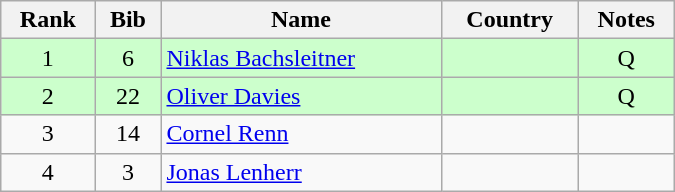<table class="wikitable" style="text-align:center; width:450px">
<tr>
<th>Rank</th>
<th>Bib</th>
<th>Name</th>
<th>Country</th>
<th>Notes</th>
</tr>
<tr bgcolor=ccffcc>
<td>1</td>
<td>6</td>
<td align=left><a href='#'>Niklas Bachsleitner</a></td>
<td align=left></td>
<td>Q</td>
</tr>
<tr bgcolor=ccffcc>
<td>2</td>
<td>22</td>
<td align=left><a href='#'>Oliver Davies</a></td>
<td align=left></td>
<td>Q</td>
</tr>
<tr>
<td>3</td>
<td>14</td>
<td align=left><a href='#'>Cornel Renn</a></td>
<td align=left></td>
<td></td>
</tr>
<tr>
<td>4</td>
<td>3</td>
<td align=left><a href='#'>Jonas Lenherr</a></td>
<td align=left></td>
<td></td>
</tr>
</table>
